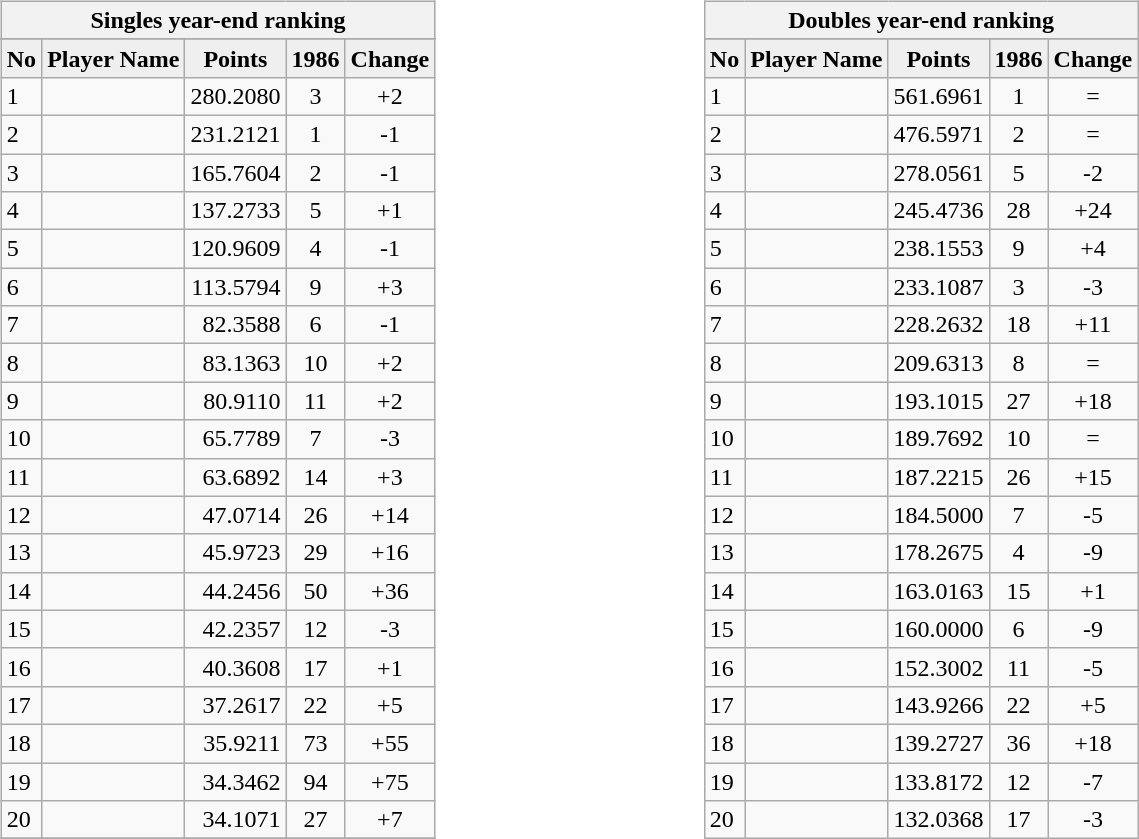<table>
<tr>
<td valign=top width=33% align=left><br><table class="wikitable">
<tr>
<th colspan="5">Singles year-end ranking</th>
</tr>
<tr>
</tr>
<tr bgcolor="#efefef">
<td align="center"><strong>No</strong></td>
<td align="center"><strong>Player Name</strong></td>
<td align="center"><strong>Points</strong></td>
<td align="center"><strong>1986</strong></td>
<td align="center"><strong>Change</strong></td>
</tr>
<tr>
<td>1</td>
<td></td>
<td align="right">280.2080</td>
<td align="center">3</td>
<td align="center">+2</td>
</tr>
<tr>
<td>2</td>
<td></td>
<td align="right">231.2121</td>
<td align="center">1</td>
<td align="center">-1</td>
</tr>
<tr>
<td>3</td>
<td></td>
<td align="right">165.7604</td>
<td align="center">2</td>
<td align="center">-1</td>
</tr>
<tr>
<td>4</td>
<td></td>
<td align="right">137.2733</td>
<td align="center">5</td>
<td align="center">+1</td>
</tr>
<tr>
<td>5</td>
<td></td>
<td align="right">120.9609</td>
<td align="center">4</td>
<td align="center">-1</td>
</tr>
<tr>
<td>6</td>
<td></td>
<td align="right">113.5794</td>
<td align="center">9</td>
<td align="center">+3</td>
</tr>
<tr>
<td>7</td>
<td></td>
<td align="right">82.3588</td>
<td align="center">6</td>
<td align="center">-1</td>
</tr>
<tr>
<td>8</td>
<td></td>
<td align="right">83.1363</td>
<td align="center">10</td>
<td align="center">+2</td>
</tr>
<tr>
<td>9</td>
<td></td>
<td align="right">80.9110</td>
<td align="center">11</td>
<td align="center">+2</td>
</tr>
<tr>
<td>10</td>
<td></td>
<td align="right">65.7789</td>
<td align="center">7</td>
<td align="center">-3</td>
</tr>
<tr>
<td>11</td>
<td></td>
<td align="right">63.6892</td>
<td align="center">14</td>
<td align="center">+3</td>
</tr>
<tr>
<td>12</td>
<td></td>
<td align="right">47.0714</td>
<td align="center">26</td>
<td align="center">+14</td>
</tr>
<tr>
<td>13</td>
<td></td>
<td align="right">45.9723</td>
<td align="center">29</td>
<td align="center">+16</td>
</tr>
<tr>
<td>14</td>
<td></td>
<td align="right">44.2456</td>
<td align="center">50</td>
<td align="center">+36</td>
</tr>
<tr>
<td>15</td>
<td></td>
<td align="right">42.2357</td>
<td align="center">12</td>
<td align="center">-3</td>
</tr>
<tr>
<td>16</td>
<td></td>
<td align="right">40.3608</td>
<td align="center">17</td>
<td align="center">+1</td>
</tr>
<tr>
<td>17</td>
<td></td>
<td align="right">37.2617</td>
<td align="center">22</td>
<td align="center">+5</td>
</tr>
<tr>
<td>18</td>
<td></td>
<td align="right">35.9211</td>
<td align="center">73</td>
<td align="center">+55</td>
</tr>
<tr>
<td>19</td>
<td></td>
<td align="right">34.3462</td>
<td align="center">94</td>
<td align="center">+75</td>
</tr>
<tr>
<td>20</td>
<td></td>
<td align="right">34.1071</td>
<td align="center">27</td>
<td align="center">+7</td>
</tr>
<tr>
</tr>
</table>
</td>
<td valign=top width=33% align=left><br><table class="wikitable">
<tr>
<th colspan="5">Doubles year-end ranking</th>
</tr>
<tr>
</tr>
<tr bgcolor="#efefef">
<td align="center"><strong>No</strong></td>
<td align="center"><strong>Player Name</strong></td>
<td align="center"><strong>Points</strong></td>
<td align="center"><strong>1986</strong></td>
<td align="center"><strong>Change</strong></td>
</tr>
<tr>
<td>1</td>
<td></td>
<td align="right">561.6961</td>
<td align="center">1</td>
<td align="center">=</td>
</tr>
<tr>
<td>2</td>
<td></td>
<td align="right">476.5971</td>
<td align="center">2</td>
<td align="center">=</td>
</tr>
<tr>
<td>3</td>
<td></td>
<td align="right">278.0561</td>
<td align="center">5</td>
<td align="center">-2</td>
</tr>
<tr>
<td>4</td>
<td></td>
<td align="right">245.4736</td>
<td align="center">28</td>
<td align="center">+24</td>
</tr>
<tr>
<td>5</td>
<td></td>
<td align="right">238.1553</td>
<td align="center">9</td>
<td align="center">+4</td>
</tr>
<tr>
<td>6</td>
<td></td>
<td align="right">233.1087</td>
<td align="center">3</td>
<td align="center">-3</td>
</tr>
<tr>
<td>7</td>
<td></td>
<td align="right">228.2632</td>
<td align="center">18</td>
<td align="center">+11</td>
</tr>
<tr>
<td>8</td>
<td></td>
<td align="right">209.6313</td>
<td align="center">8</td>
<td align="center">=</td>
</tr>
<tr>
<td>9</td>
<td></td>
<td align="right">193.1015</td>
<td align="center">27</td>
<td align="center">+18</td>
</tr>
<tr>
<td>10</td>
<td></td>
<td align="right">189.7692</td>
<td align="center">10</td>
<td align="center">=</td>
</tr>
<tr>
<td>11</td>
<td></td>
<td align="right">187.2215</td>
<td align="center">26</td>
<td align="center">+15</td>
</tr>
<tr>
<td>12</td>
<td></td>
<td align="right">184.5000</td>
<td align="center">7</td>
<td align="center">-5</td>
</tr>
<tr>
<td>13</td>
<td></td>
<td align="right">178.2675</td>
<td align="center">4</td>
<td align="center">-9</td>
</tr>
<tr>
<td>14</td>
<td></td>
<td align="right">163.0163</td>
<td align="center">15</td>
<td align="center">+1</td>
</tr>
<tr>
<td>15</td>
<td></td>
<td align="right">160.0000</td>
<td align="center">6</td>
<td align="center">-9</td>
</tr>
<tr>
<td>16</td>
<td></td>
<td align="right">152.3002</td>
<td align="center">11</td>
<td align="center">-5</td>
</tr>
<tr>
<td>17</td>
<td></td>
<td align="right">143.9266</td>
<td align="center">22</td>
<td align="center">+5</td>
</tr>
<tr>
<td>18</td>
<td></td>
<td align="right">139.2727</td>
<td align="center">36</td>
<td align="center">+18</td>
</tr>
<tr>
<td>19</td>
<td></td>
<td align="right">133.8172</td>
<td align="center">12</td>
<td align="center">-7</td>
</tr>
<tr>
<td>20</td>
<td></td>
<td align="right">132.0368</td>
<td align="center">17</td>
<td align="center">-3</td>
</tr>
</table>
</td>
</tr>
<tr>
</tr>
</table>
